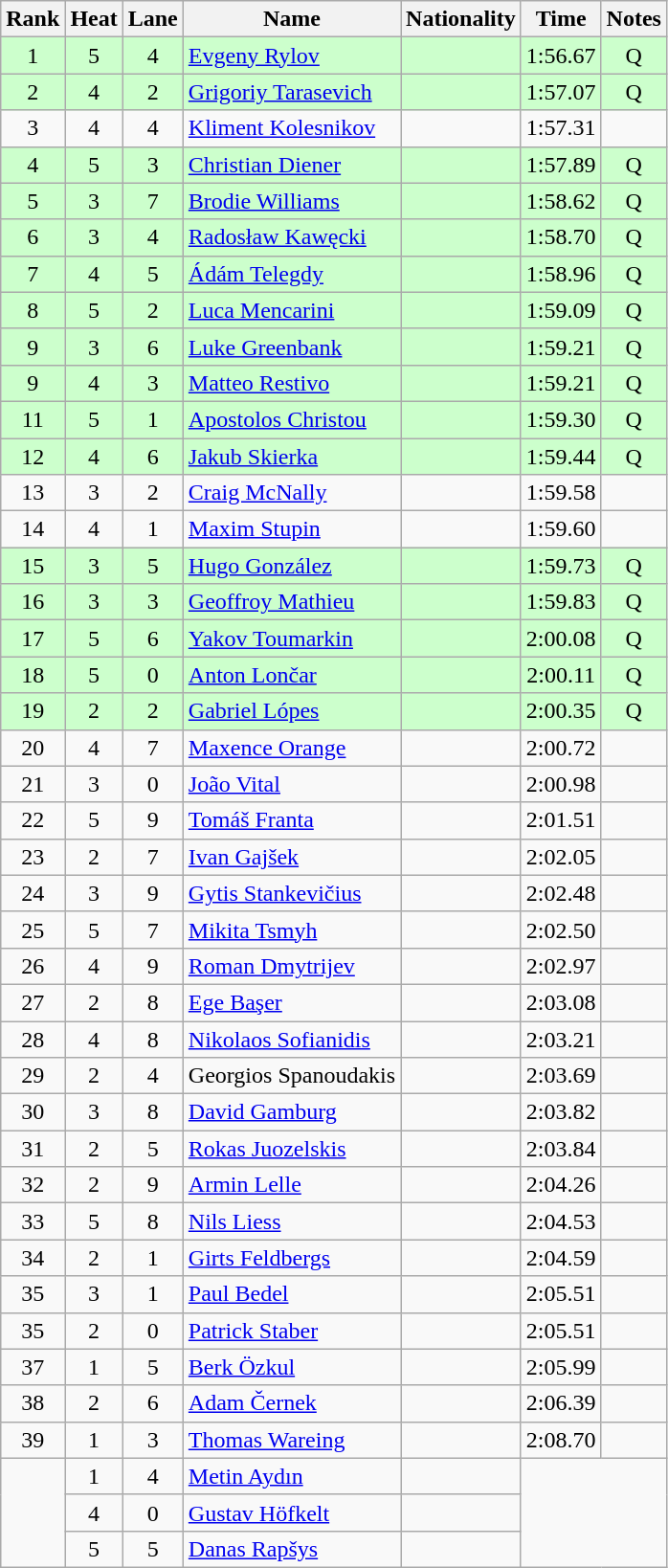<table class="wikitable sortable" style="text-align:center">
<tr>
<th>Rank</th>
<th>Heat</th>
<th>Lane</th>
<th>Name</th>
<th>Nationality</th>
<th>Time</th>
<th>Notes</th>
</tr>
<tr bgcolor=ccffcc>
<td>1</td>
<td>5</td>
<td>4</td>
<td align=left><a href='#'>Evgeny Rylov</a></td>
<td align=left></td>
<td>1:56.67</td>
<td>Q</td>
</tr>
<tr bgcolor=ccffcc>
<td>2</td>
<td>4</td>
<td>2</td>
<td align=left><a href='#'>Grigoriy Tarasevich</a></td>
<td align=left></td>
<td>1:57.07</td>
<td>Q</td>
</tr>
<tr>
<td>3</td>
<td>4</td>
<td>4</td>
<td align=left><a href='#'>Kliment Kolesnikov</a></td>
<td align=left></td>
<td>1:57.31</td>
<td></td>
</tr>
<tr bgcolor=ccffcc>
<td>4</td>
<td>5</td>
<td>3</td>
<td align=left><a href='#'>Christian Diener</a></td>
<td align=left></td>
<td>1:57.89</td>
<td>Q</td>
</tr>
<tr bgcolor=ccffcc>
<td>5</td>
<td>3</td>
<td>7</td>
<td align=left><a href='#'>Brodie Williams</a></td>
<td align=left></td>
<td>1:58.62</td>
<td>Q</td>
</tr>
<tr bgcolor=ccffcc>
<td>6</td>
<td>3</td>
<td>4</td>
<td align=left><a href='#'>Radosław Kawęcki</a></td>
<td align=left></td>
<td>1:58.70</td>
<td>Q</td>
</tr>
<tr bgcolor=ccffcc>
<td>7</td>
<td>4</td>
<td>5</td>
<td align=left><a href='#'>Ádám Telegdy</a></td>
<td align=left></td>
<td>1:58.96</td>
<td>Q</td>
</tr>
<tr bgcolor=ccffcc>
<td>8</td>
<td>5</td>
<td>2</td>
<td align=left><a href='#'>Luca Mencarini</a></td>
<td align=left></td>
<td>1:59.09</td>
<td>Q</td>
</tr>
<tr bgcolor=ccffcc>
<td>9</td>
<td>3</td>
<td>6</td>
<td align=left><a href='#'>Luke Greenbank</a></td>
<td align=left></td>
<td>1:59.21</td>
<td>Q</td>
</tr>
<tr bgcolor=ccffcc>
<td>9</td>
<td>4</td>
<td>3</td>
<td align=left><a href='#'>Matteo Restivo</a></td>
<td align=left></td>
<td>1:59.21</td>
<td>Q</td>
</tr>
<tr bgcolor=ccffcc>
<td>11</td>
<td>5</td>
<td>1</td>
<td align=left><a href='#'>Apostolos Christou</a></td>
<td align=left></td>
<td>1:59.30</td>
<td>Q</td>
</tr>
<tr bgcolor=ccffcc>
<td>12</td>
<td>4</td>
<td>6</td>
<td align=left><a href='#'>Jakub Skierka</a></td>
<td align=left></td>
<td>1:59.44</td>
<td>Q</td>
</tr>
<tr>
<td>13</td>
<td>3</td>
<td>2</td>
<td align=left><a href='#'>Craig McNally</a></td>
<td align=left></td>
<td>1:59.58</td>
<td></td>
</tr>
<tr>
<td>14</td>
<td>4</td>
<td>1</td>
<td align=left><a href='#'>Maxim Stupin</a></td>
<td align=left></td>
<td>1:59.60</td>
<td></td>
</tr>
<tr bgcolor=ccffcc>
<td>15</td>
<td>3</td>
<td>5</td>
<td align=left><a href='#'>Hugo González</a></td>
<td align=left></td>
<td>1:59.73</td>
<td>Q</td>
</tr>
<tr bgcolor=ccffcc>
<td>16</td>
<td>3</td>
<td>3</td>
<td align=left><a href='#'>Geoffroy Mathieu</a></td>
<td align=left></td>
<td>1:59.83</td>
<td>Q</td>
</tr>
<tr bgcolor=ccffcc>
<td>17</td>
<td>5</td>
<td>6</td>
<td align=left><a href='#'>Yakov Toumarkin</a></td>
<td align=left></td>
<td>2:00.08</td>
<td>Q</td>
</tr>
<tr bgcolor=ccffcc>
<td>18</td>
<td>5</td>
<td>0</td>
<td align=left><a href='#'>Anton Lončar</a></td>
<td align=left></td>
<td>2:00.11</td>
<td>Q</td>
</tr>
<tr bgcolor=ccffcc>
<td>19</td>
<td>2</td>
<td>2</td>
<td align=left><a href='#'>Gabriel Lópes</a></td>
<td align=left></td>
<td>2:00.35</td>
<td>Q</td>
</tr>
<tr>
<td>20</td>
<td>4</td>
<td>7</td>
<td align=left><a href='#'>Maxence Orange</a></td>
<td align=left></td>
<td>2:00.72</td>
<td></td>
</tr>
<tr>
<td>21</td>
<td>3</td>
<td>0</td>
<td align=left><a href='#'>João Vital</a></td>
<td align=left></td>
<td>2:00.98</td>
<td></td>
</tr>
<tr>
<td>22</td>
<td>5</td>
<td>9</td>
<td align=left><a href='#'>Tomáš Franta</a></td>
<td align=left></td>
<td>2:01.51</td>
<td></td>
</tr>
<tr>
<td>23</td>
<td>2</td>
<td>7</td>
<td align=left><a href='#'>Ivan Gajšek</a></td>
<td align=left></td>
<td>2:02.05</td>
<td></td>
</tr>
<tr>
<td>24</td>
<td>3</td>
<td>9</td>
<td align=left><a href='#'>Gytis Stankevičius</a></td>
<td align=left></td>
<td>2:02.48</td>
<td></td>
</tr>
<tr>
<td>25</td>
<td>5</td>
<td>7</td>
<td align=left><a href='#'>Mikita Tsmyh</a></td>
<td align=left></td>
<td>2:02.50</td>
<td></td>
</tr>
<tr>
<td>26</td>
<td>4</td>
<td>9</td>
<td align=left><a href='#'>Roman Dmytrijev</a></td>
<td align=left></td>
<td>2:02.97</td>
<td></td>
</tr>
<tr>
<td>27</td>
<td>2</td>
<td>8</td>
<td align=left><a href='#'>Ege Başer</a></td>
<td align=left></td>
<td>2:03.08</td>
<td></td>
</tr>
<tr>
<td>28</td>
<td>4</td>
<td>8</td>
<td align=left><a href='#'>Nikolaos Sofianidis</a></td>
<td align=left></td>
<td>2:03.21</td>
<td></td>
</tr>
<tr>
<td>29</td>
<td>2</td>
<td>4</td>
<td align=left>Georgios Spanoudakis</td>
<td align=left></td>
<td>2:03.69</td>
<td></td>
</tr>
<tr>
<td>30</td>
<td>3</td>
<td>8</td>
<td align=left><a href='#'>David Gamburg</a></td>
<td align=left></td>
<td>2:03.82</td>
<td></td>
</tr>
<tr>
<td>31</td>
<td>2</td>
<td>5</td>
<td align=left><a href='#'>Rokas Juozelskis</a></td>
<td align=left></td>
<td>2:03.84</td>
<td></td>
</tr>
<tr>
<td>32</td>
<td>2</td>
<td>9</td>
<td align=left><a href='#'>Armin Lelle</a></td>
<td align=left></td>
<td>2:04.26</td>
<td></td>
</tr>
<tr>
<td>33</td>
<td>5</td>
<td>8</td>
<td align=left><a href='#'>Nils Liess</a></td>
<td align=left></td>
<td>2:04.53</td>
<td></td>
</tr>
<tr>
<td>34</td>
<td>2</td>
<td>1</td>
<td align=left><a href='#'>Girts Feldbergs</a></td>
<td align=left></td>
<td>2:04.59</td>
<td></td>
</tr>
<tr>
<td>35</td>
<td>3</td>
<td>1</td>
<td align=left><a href='#'>Paul Bedel</a></td>
<td align=left></td>
<td>2:05.51</td>
<td></td>
</tr>
<tr>
<td>35</td>
<td>2</td>
<td>0</td>
<td align=left><a href='#'>Patrick Staber</a></td>
<td align=left></td>
<td>2:05.51</td>
<td></td>
</tr>
<tr>
<td>37</td>
<td>1</td>
<td>5</td>
<td align=left><a href='#'>Berk Özkul</a></td>
<td align=left></td>
<td>2:05.99</td>
<td></td>
</tr>
<tr>
<td>38</td>
<td>2</td>
<td>6</td>
<td align=left><a href='#'>Adam Černek</a></td>
<td align=left></td>
<td>2:06.39</td>
<td></td>
</tr>
<tr>
<td>39</td>
<td>1</td>
<td>3</td>
<td align=left><a href='#'>Thomas Wareing</a></td>
<td align=left></td>
<td>2:08.70</td>
<td></td>
</tr>
<tr>
<td rowspan=3></td>
<td>1</td>
<td>4</td>
<td align=left><a href='#'>Metin Aydın</a></td>
<td align=left></td>
<td colspan=2 rowspan=3></td>
</tr>
<tr>
<td>4</td>
<td>0</td>
<td align=left><a href='#'>Gustav Höfkelt</a></td>
<td align=left></td>
</tr>
<tr>
<td>5</td>
<td>5</td>
<td align=left><a href='#'>Danas Rapšys</a></td>
<td align=left></td>
</tr>
</table>
